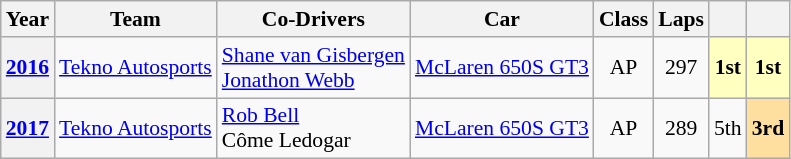<table class="wikitable" style="font-size:90%">
<tr>
<th>Year</th>
<th>Team</th>
<th>Co-Drivers</th>
<th>Car</th>
<th>Class</th>
<th>Laps</th>
<th></th>
<th></th>
</tr>
<tr align="center">
<th><a href='#'>2016</a></th>
<td align="left" nowrap> <a href='#'>Tekno Autosports</a></td>
<td align="left" nowrap> <a href='#'>Shane van Gisbergen</a><br> <a href='#'>Jonathon Webb</a></td>
<td align="left" nowrap><a href='#'>McLaren 650S GT3</a></td>
<td>AP</td>
<td>297</td>
<td style="background:#ffffbf;"><strong>1st</strong></td>
<td style="background:#ffffbf;"><strong>1st</strong></td>
</tr>
<tr align="center">
<th><a href='#'>2017</a></th>
<td align="left" nowrap> <a href='#'>Tekno Autosports</a></td>
<td align="left" nowrap> <a href='#'>Rob Bell</a><br> Côme Ledogar</td>
<td align="left" nowrap><a href='#'>McLaren 650S GT3</a></td>
<td>AP</td>
<td>289</td>
<td>5th</td>
<td style="background:#ffdf9f;"><strong>3rd</strong></td>
</tr>
</table>
